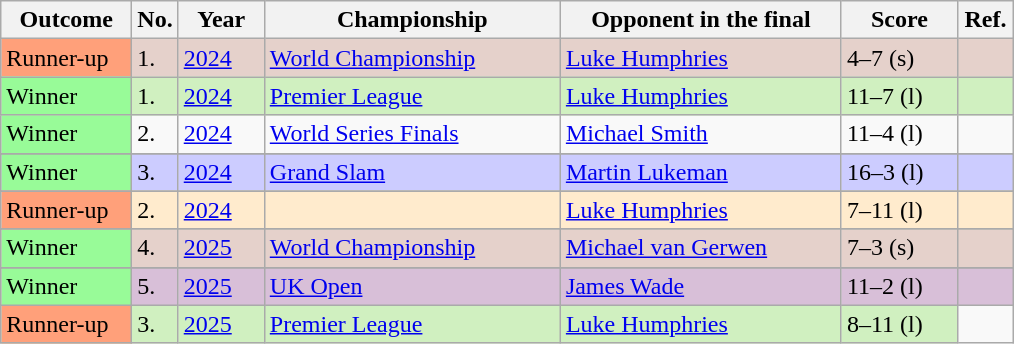<table class="sortable wikitable">
<tr>
<th width="80">Outcome</th>
<th width="20">No.</th>
<th width="50">Year</th>
<th style="width:190px;">Championship</th>
<th style="width:180px;">Opponent in the final</th>
<th width="70">Score</th>
<th width="30">Ref.</th>
</tr>
<tr style="background:#e5d1cb;">
<td style="background:#ffa07a;">Runner-up</td>
<td>1.</td>
<td><a href='#'>2024</a></td>
<td><a href='#'>World Championship</a></td>
<td> <a href='#'>Luke Humphries</a></td>
<td>4–7 (s)</td>
<td></td>
</tr>
<tr style="background:#d0f0c0;">
<td style="background:#98FB98">Winner</td>
<td>1.</td>
<td><a href='#'>2024</a></td>
<td><a href='#'>Premier League</a></td>
<td> <a href='#'>Luke Humphries</a></td>
<td>11–7 (l)</td>
<td></td>
</tr>
<tr>
<td style="background:#98fb98;">Winner</td>
<td>2.</td>
<td><a href='#'>2024</a></td>
<td><a href='#'>World Series Finals</a></td>
<td> <a href='#'>Michael Smith</a></td>
<td>11–4 (l)</td>
<td></td>
</tr>
<tr>
</tr>
<tr style="background:#CCCCFF;">
<td style="background:#98fb98;">Winner</td>
<td>3.</td>
<td><a href='#'>2024</a></td>
<td><a href='#'>Grand Slam</a></td>
<td> <a href='#'>Martin Lukeman</a></td>
<td>16–3 (l)</td>
<td></td>
</tr>
<tr>
</tr>
<tr style="background:#ffebcd;">
<td style="background:#ffa07a;">Runner-up</td>
<td>2.</td>
<td><a href='#'>2024</a></td>
<td></td>
<td> <a href='#'>Luke Humphries</a></td>
<td>7–11 (l)</td>
<td></td>
</tr>
<tr>
</tr>
<tr style="background:#e5d1cb;">
<td style="background:#98fb98;">Winner</td>
<td>4.</td>
<td><a href='#'>2025</a></td>
<td><a href='#'>World Championship</a></td>
<td> <a href='#'>Michael van Gerwen</a></td>
<td>7–3 (s)</td>
<td></td>
</tr>
<tr>
</tr>
<tr style="background:thistle">
<td style="background:#98fb98;">Winner</td>
<td>5.</td>
<td><a href='#'>2025</a></td>
<td><a href='#'>UK Open</a></td>
<td> <a href='#'>James Wade</a></td>
<td>11–2 (l)</td>
<td></td>
</tr>
<tr style="background:#d0f0c0;">
<td style="background:#ffa07a;">Runner-up</td>
<td>3.</td>
<td><a href='#'>2025</a></td>
<td><a href='#'>Premier League</a></td>
<td> <a href='#'>Luke Humphries</a></td>
<td>8–11 (l)</td>
</tr>
</table>
